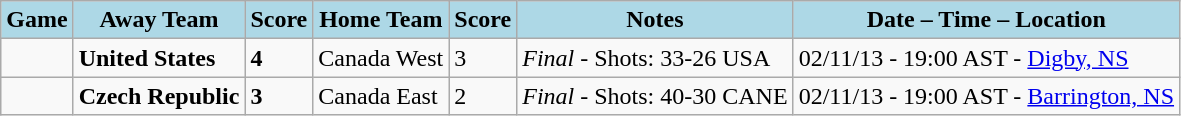<table class="wikitable">
<tr>
<th style="background:lightblue;">Game</th>
<th style="background:lightblue;">Away Team</th>
<th style="background:lightblue;">Score</th>
<th style="background:lightblue;">Home Team</th>
<th style="background:lightblue;">Score</th>
<th style="background:lightblue;">Notes</th>
<th style="background:lightblue;">Date – Time – Location</th>
</tr>
<tr>
<td></td>
<td><strong>United States</strong></td>
<td><strong>4</strong></td>
<td>Canada West</td>
<td>3</td>
<td><em>Final</em> - Shots: 33-26 USA</td>
<td>02/11/13 - 19:00 AST - <a href='#'>Digby, NS</a></td>
</tr>
<tr>
<td></td>
<td><strong>Czech Republic</strong></td>
<td><strong>3</strong></td>
<td>Canada East</td>
<td>2</td>
<td><em>Final</em> - Shots: 40-30 CANE</td>
<td>02/11/13 - 19:00 AST - <a href='#'>Barrington, NS</a></td>
</tr>
</table>
